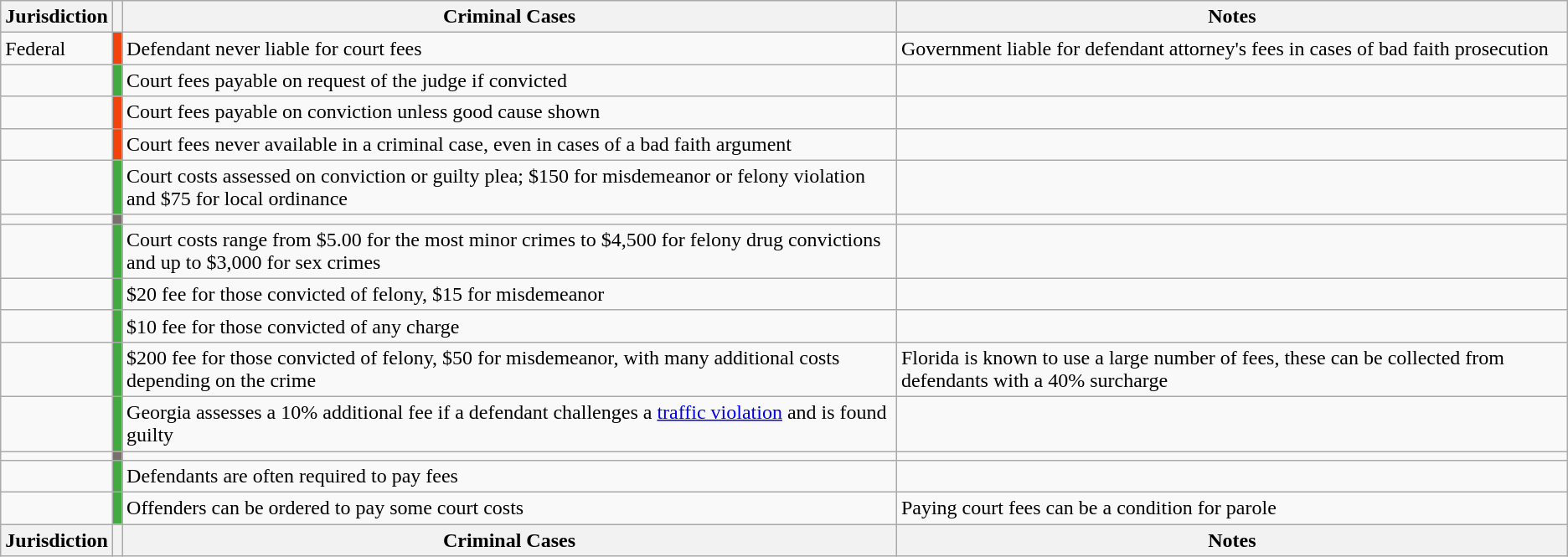<table class="wikitable sortable">
<tr>
<th>Jurisdiction</th>
<th></th>
<th class="unsortable">Criminal Cases</th>
<th class="unsortable">Notes</th>
</tr>
<tr>
<td> Federal</td>
<td style="background:#f2430c;"></td>
<td>Defendant never liable for court fees</td>
<td>Government liable for defendant attorney's fees in cases of bad faith prosecution</td>
</tr>
<tr>
<td></td>
<td style="background:#42AA41;"></td>
<td>Court fees payable on request of the judge if convicted</td>
<td></td>
</tr>
<tr>
<td></td>
<td style="background:#f2430c;"></td>
<td>Court fees payable on conviction unless good cause shown</td>
<td></td>
</tr>
<tr>
<td></td>
<td style="background:#f2430c;"></td>
<td>Court fees never available in a criminal case, even in cases of a bad faith argument</td>
<td></td>
</tr>
<tr>
<td></td>
<td style="background:#42AA41;"></td>
<td>Court costs assessed on conviction or guilty plea; $150 for misdemeanor or felony violation and $75 for local ordinance</td>
<td></td>
</tr>
<tr>
<td></td>
<td style="background:#78706d;"></td>
<td></td>
<td></td>
</tr>
<tr>
<td></td>
<td style="background:#42AA41;"></td>
<td>Court costs range from $5.00 for the most minor crimes to $4,500 for felony drug convictions and up to $3,000 for sex crimes</td>
<td></td>
</tr>
<tr>
<td></td>
<td style="background:#42AA41;"></td>
<td>$20 fee for those convicted of felony, $15 for misdemeanor</td>
<td></td>
</tr>
<tr>
<td></td>
<td style="background:#42AA41;"></td>
<td>$10 fee for those convicted of any charge</td>
<td></td>
</tr>
<tr>
<td></td>
<td style="background:#42AA41;"></td>
<td>$200 fee for those convicted of felony, $50 for misdemeanor, with many additional costs depending on the crime</td>
<td>Florida is known to use a large number of fees, these can be collected from defendants with a 40% surcharge</td>
</tr>
<tr>
<td></td>
<td style="background:#42AA41;"></td>
<td>Georgia assesses a 10% additional fee if a defendant challenges a <a href='#'>traffic violation</a> and is found guilty</td>
<td></td>
</tr>
<tr>
<td></td>
<td style="background:#78706d;"></td>
<td></td>
<td></td>
</tr>
<tr>
<td></td>
<td style="background:#42AA41;"></td>
<td>Defendants are often required to pay fees</td>
<td></td>
</tr>
<tr>
<td></td>
<td style="background:#42AA41;"></td>
<td>Offenders can be ordered to pay some court costs</td>
<td>Paying court fees can be a condition for parole</td>
</tr>
<tr>
<th>Jurisdiction</th>
<th></th>
<th>Criminal Cases</th>
<th>Notes</th>
</tr>
</table>
